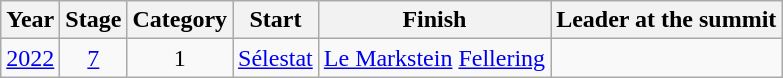<table class="wikitable" style="text-align: center;">
<tr>
<th>Year</th>
<th>Stage</th>
<th>Category</th>
<th>Start</th>
<th>Finish</th>
<th>Leader at the summit</th>
</tr>
<tr>
<td><a href='#'>2022</a></td>
<td><a href='#'>7</a></td>
<td>1</td>
<td><a href='#'>Sélestat</a></td>
<td><a href='#'>Le Markstein</a> <a href='#'>Fellering</a></td>
<td align=left></td>
</tr>
</table>
